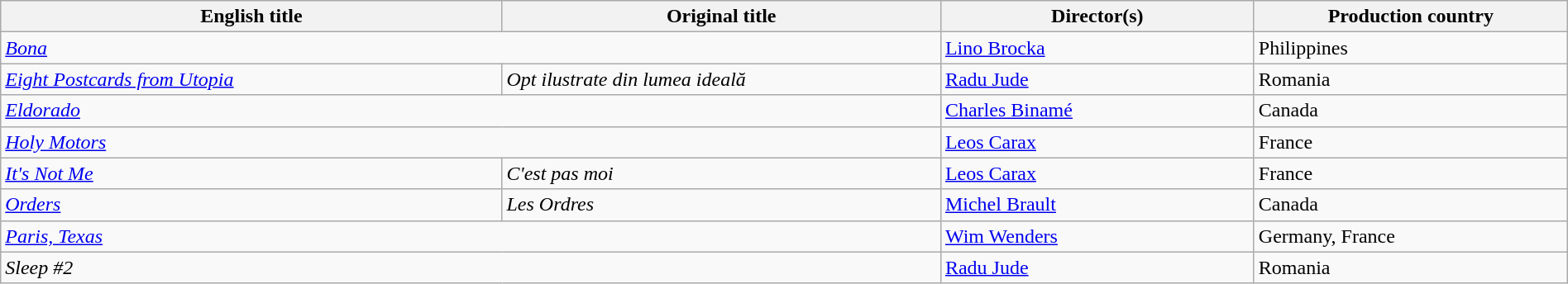<table class="wikitable" width=100%>
<tr>
<th scope="col" width="32%">English title</th>
<th scope="col" width="28%">Original title</th>
<th scope="col" width="20%">Director(s)</th>
<th scope="col" width="20%">Production country</th>
</tr>
<tr>
<td colspan=2><em><a href='#'>Bona</a></em></td>
<td><a href='#'>Lino Brocka</a></td>
<td>Philippines</td>
</tr>
<tr>
<td><em><a href='#'>Eight Postcards from Utopia</a></em></td>
<td><em>Opt ilustrate din lumea ideală</em></td>
<td><a href='#'>Radu Jude</a></td>
<td>Romania</td>
</tr>
<tr>
<td colspan=2><em><a href='#'>Eldorado</a></em></td>
<td><a href='#'>Charles Binamé</a></td>
<td>Canada</td>
</tr>
<tr>
<td colspan=2><em><a href='#'>Holy Motors</a></em></td>
<td><a href='#'>Leos Carax</a></td>
<td>France</td>
</tr>
<tr>
<td><em><a href='#'>It's Not Me</a></em></td>
<td><em>C'est pas moi</em></td>
<td><a href='#'>Leos Carax</a></td>
<td>France</td>
</tr>
<tr>
<td><em><a href='#'>Orders</a></em></td>
<td><em>Les Ordres</em></td>
<td><a href='#'>Michel Brault</a></td>
<td>Canada</td>
</tr>
<tr>
<td colspan=2><em><a href='#'>Paris, Texas</a></em></td>
<td><a href='#'>Wim Wenders</a></td>
<td>Germany, France</td>
</tr>
<tr>
<td colspan=2><em>Sleep #2</em></td>
<td><a href='#'>Radu Jude</a></td>
<td>Romania</td>
</tr>
</table>
